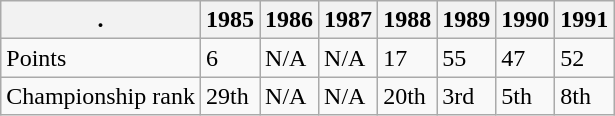<table class="wikitable">
<tr>
<th>.</th>
<th>1985</th>
<th>1986</th>
<th>1987</th>
<th>1988</th>
<th>1989</th>
<th>1990</th>
<th>1991</th>
</tr>
<tr>
<td>Points</td>
<td>6</td>
<td>N/A</td>
<td>N/A</td>
<td>17</td>
<td>55</td>
<td>47</td>
<td>52</td>
</tr>
<tr>
<td>Championship rank</td>
<td>29th</td>
<td>N/A</td>
<td>N/A</td>
<td>20th</td>
<td>3rd</td>
<td>5th</td>
<td>8th</td>
</tr>
</table>
